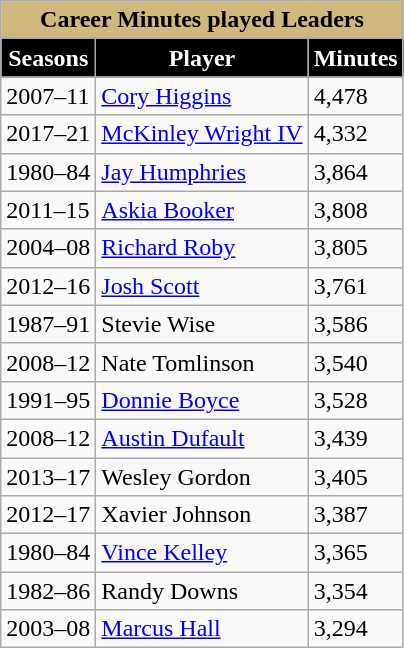<table class="wikitable" style="float:left; margin-right:1em">
<tr>
<th style="background:#CFB87C; color:black;" colspan=6>Career Minutes played Leaders</th>
</tr>
<tr>
<th style="background:black; color:white;">Seasons</th>
<th style="background:black; color:white;">Player</th>
<th style="background:black; color:white;">Minutes</th>
</tr>
<tr>
<td>2007–11</td>
<td><a href='#'>Cory Higgins</a></td>
<td>4,478</td>
</tr>
<tr>
<td>2017–21</td>
<td><a href='#'>McKinley Wright IV</a></td>
<td>4,332</td>
</tr>
<tr>
<td>1980–84</td>
<td><a href='#'>Jay Humphries</a></td>
<td>3,864</td>
</tr>
<tr>
<td>2011–15</td>
<td><a href='#'>Askia Booker</a></td>
<td>3,808</td>
</tr>
<tr>
<td>2004–08</td>
<td><a href='#'>Richard Roby</a></td>
<td>3,805</td>
</tr>
<tr>
<td>2012–16</td>
<td><a href='#'>Josh Scott</a></td>
<td>3,761</td>
</tr>
<tr>
<td>1987–91</td>
<td>Stevie Wise</td>
<td>3,586</td>
</tr>
<tr>
<td>2008–12</td>
<td>Nate Tomlinson</td>
<td>3,540</td>
</tr>
<tr>
<td>1991–95</td>
<td><a href='#'>Donnie Boyce</a></td>
<td>3,528</td>
</tr>
<tr>
<td>2008–12</td>
<td><a href='#'>Austin Dufault</a></td>
<td>3,439</td>
</tr>
<tr>
<td>2013–17</td>
<td>Wesley Gordon</td>
<td>3,405</td>
</tr>
<tr>
<td>2012–17</td>
<td>Xavier Johnson</td>
<td>3,387</td>
</tr>
<tr>
<td>1980–84</td>
<td><a href='#'>Vince Kelley</a></td>
<td>3,365</td>
</tr>
<tr>
<td>1982–86</td>
<td>Randy Downs</td>
<td>3,354</td>
</tr>
<tr>
<td>2003–08</td>
<td><a href='#'>Marcus Hall</a></td>
<td>3,294</td>
</tr>
</table>
